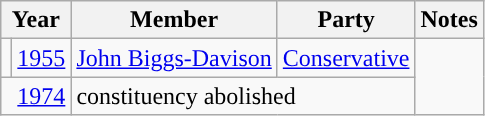<table class="wikitable">
<tr>
<th colspan="2">Year</th>
<th>Member</th>
<th>Party</th>
<th>Notes</th>
</tr>
<tr>
<td style="color:inherit;background-color: "></td>
<td><a href='#'>1955</a></td>
<td><a href='#'>John Biggs-Davison</a></td>
<td><a href='#'>Conservative</a></td>
</tr>
<tr>
<td colspan="2" align="right"><a href='#'>1974</a></td>
<td colspan="2">constituency abolished</td>
</tr>
</table>
